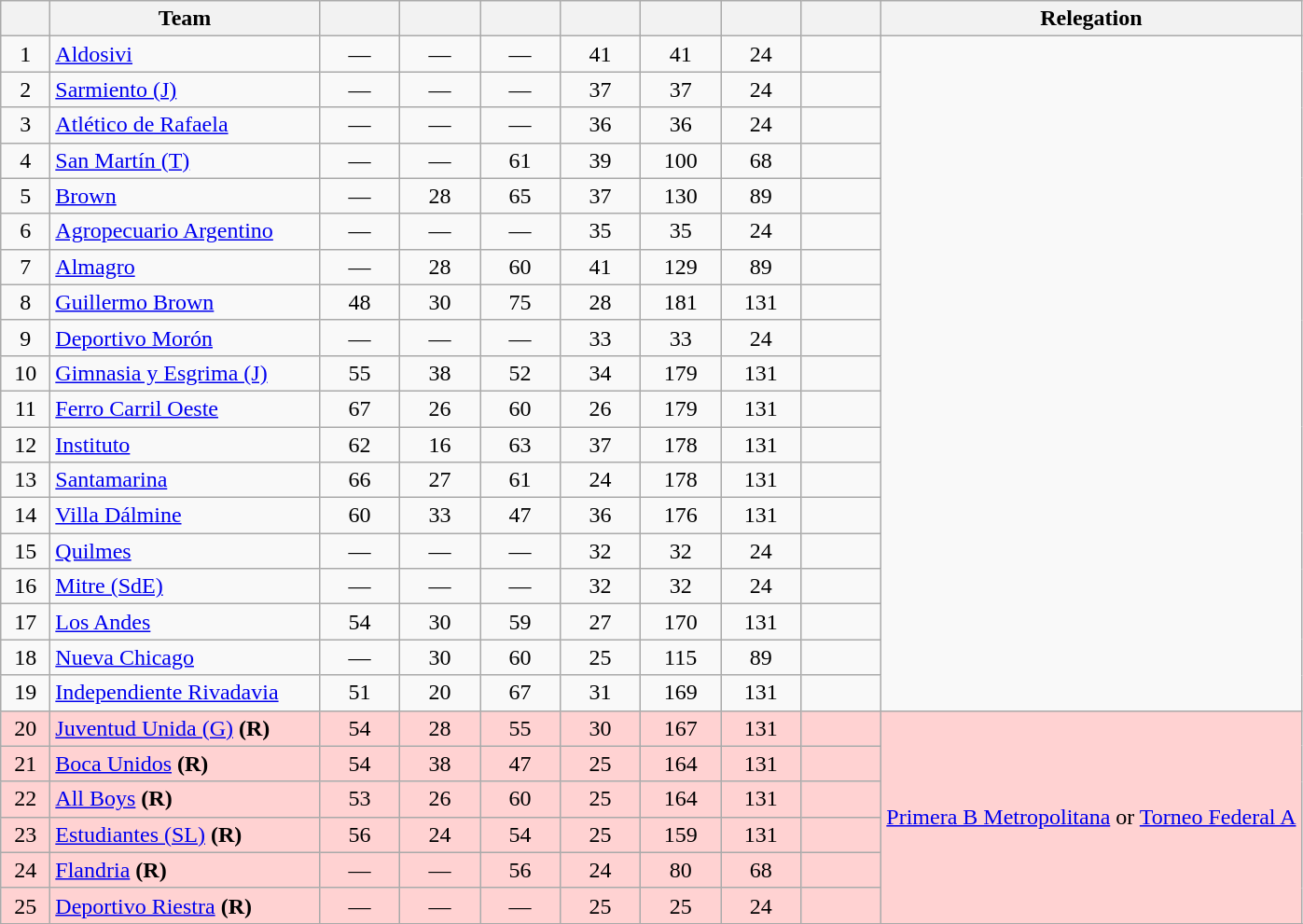<table class="wikitable" style="text-align: center;">
<tr>
<th width=28><br></th>
<th width=185>Team</th>
<th width=50></th>
<th width=50></th>
<th width=50></th>
<th width=50></th>
<th width=50></th>
<th width=50></th>
<th width=50><br></th>
<th>Relegation</th>
</tr>
<tr>
<td>1</td>
<td align="left"><a href='#'>Aldosivi</a></td>
<td>—</td>
<td>—</td>
<td>—</td>
<td>41</td>
<td>41</td>
<td>24</td>
<td><strong></strong></td>
</tr>
<tr>
<td>2</td>
<td align="left"><a href='#'>Sarmiento (J)</a></td>
<td>—</td>
<td>—</td>
<td>—</td>
<td>37</td>
<td>37</td>
<td>24</td>
<td><strong></strong></td>
</tr>
<tr>
<td>3</td>
<td align="left"><a href='#'>Atlético de Rafaela</a></td>
<td>—</td>
<td>—</td>
<td>—</td>
<td>36</td>
<td>36</td>
<td>24</td>
<td><strong></strong></td>
</tr>
<tr>
<td>4</td>
<td align="left"><a href='#'>San Martín (T)</a></td>
<td>—</td>
<td>—</td>
<td>61</td>
<td>39</td>
<td>100</td>
<td>68</td>
<td><strong></strong></td>
</tr>
<tr>
<td>5</td>
<td align="left"><a href='#'>Brown</a></td>
<td>—</td>
<td>28</td>
<td>65</td>
<td>37</td>
<td>130</td>
<td>89</td>
<td><strong></strong></td>
</tr>
<tr>
<td>6</td>
<td align="left"><a href='#'>Agropecuario Argentino</a></td>
<td>—</td>
<td>—</td>
<td>—</td>
<td>35</td>
<td>35</td>
<td>24</td>
<td><strong></strong></td>
</tr>
<tr>
<td>7</td>
<td align="left"><a href='#'>Almagro</a></td>
<td>—</td>
<td>28</td>
<td>60</td>
<td>41</td>
<td>129</td>
<td>89</td>
<td><strong></strong></td>
</tr>
<tr>
<td>8</td>
<td align="left"><a href='#'>Guillermo Brown</a></td>
<td>48</td>
<td>30</td>
<td>75</td>
<td>28</td>
<td>181</td>
<td>131</td>
<td><strong></strong></td>
</tr>
<tr>
<td>9</td>
<td align="left"><a href='#'>Deportivo Morón</a></td>
<td>—</td>
<td>—</td>
<td>—</td>
<td>33</td>
<td>33</td>
<td>24</td>
<td><strong></strong></td>
</tr>
<tr>
<td>10</td>
<td align="left"><a href='#'>Gimnasia y Esgrima (J)</a></td>
<td>55</td>
<td>38</td>
<td>52</td>
<td>34</td>
<td>179</td>
<td>131</td>
<td><strong></strong></td>
</tr>
<tr>
<td>11</td>
<td align="left"><a href='#'>Ferro Carril Oeste</a></td>
<td>67</td>
<td>26</td>
<td>60</td>
<td>26</td>
<td>179</td>
<td>131</td>
<td><strong></strong></td>
</tr>
<tr>
<td>12</td>
<td align="left"><a href='#'>Instituto</a></td>
<td>62</td>
<td>16</td>
<td>63</td>
<td>37</td>
<td>178</td>
<td>131</td>
<td><strong></strong></td>
</tr>
<tr>
<td>13</td>
<td align="left"><a href='#'>Santamarina</a></td>
<td>66</td>
<td>27</td>
<td>61</td>
<td>24</td>
<td>178</td>
<td>131</td>
<td><strong></strong></td>
</tr>
<tr>
<td>14</td>
<td align="left"><a href='#'>Villa Dálmine</a></td>
<td>60</td>
<td>33</td>
<td>47</td>
<td>36</td>
<td>176</td>
<td>131</td>
<td><strong></strong></td>
</tr>
<tr>
<td>15</td>
<td align="left"><a href='#'>Quilmes</a></td>
<td>—</td>
<td>—</td>
<td>—</td>
<td>32</td>
<td>32</td>
<td>24</td>
<td><strong></strong></td>
</tr>
<tr>
<td>16</td>
<td align="left"><a href='#'>Mitre (SdE)</a></td>
<td>—</td>
<td>—</td>
<td>—</td>
<td>32</td>
<td>32</td>
<td>24</td>
<td><strong></strong></td>
</tr>
<tr>
<td>17</td>
<td align="left"><a href='#'>Los Andes</a></td>
<td>54</td>
<td>30</td>
<td>59</td>
<td>27</td>
<td>170</td>
<td>131</td>
<td><strong></strong></td>
</tr>
<tr>
<td>18</td>
<td align="left"><a href='#'>Nueva Chicago</a></td>
<td>—</td>
<td>30</td>
<td>60</td>
<td>25</td>
<td>115</td>
<td>89</td>
<td><strong></strong></td>
</tr>
<tr>
<td>19</td>
<td align="left"><a href='#'>Independiente Rivadavia</a></td>
<td>51</td>
<td>20</td>
<td>67</td>
<td>31</td>
<td>169</td>
<td>131</td>
<td><strong></strong></td>
</tr>
<tr bgcolor= #ffd2d2>
<td>20</td>
<td align="left"><a href='#'>Juventud Unida (G)</a> <strong>(R)</strong></td>
<td>54</td>
<td>28</td>
<td>55</td>
<td>30</td>
<td>167</td>
<td>131</td>
<td><strong></strong></td>
<td rowspan=6><a href='#'>Primera B Metropolitana</a> or <a href='#'>Torneo Federal A</a></td>
</tr>
<tr bgcolor= #ffd2d2>
<td>21</td>
<td align="left"><a href='#'>Boca Unidos</a> <strong>(R)</strong></td>
<td>54</td>
<td>38</td>
<td>47</td>
<td>25</td>
<td>164</td>
<td>131</td>
<td><strong></strong></td>
</tr>
<tr bgcolor= #ffd2d2>
<td>22</td>
<td align="left"><a href='#'>All Boys</a> <strong>(R)</strong></td>
<td>53</td>
<td>26</td>
<td>60</td>
<td>25</td>
<td>164</td>
<td>131</td>
<td><strong></strong></td>
</tr>
<tr bgcolor= #ffd2d2>
<td>23</td>
<td align="left"><a href='#'>Estudiantes (SL)</a> <strong>(R)</strong></td>
<td>56</td>
<td>24</td>
<td>54</td>
<td>25</td>
<td>159</td>
<td>131</td>
<td><strong></strong></td>
</tr>
<tr bgcolor=  #ffd2d2>
<td>24</td>
<td align="left"><a href='#'>Flandria</a> <strong>(R)</strong></td>
<td>—</td>
<td>—</td>
<td>56</td>
<td>24</td>
<td>80</td>
<td>68</td>
<td><strong></strong></td>
</tr>
<tr bgcolor= #ffd2d2>
<td>25</td>
<td align="left"><a href='#'>Deportivo Riestra</a> <strong>(R)</strong></td>
<td>—</td>
<td>—</td>
<td>—</td>
<td>25</td>
<td>25</td>
<td>24</td>
<td><strong></strong></td>
</tr>
<tr bgcolor=>
</tr>
</table>
